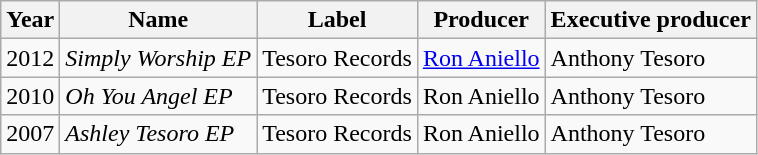<table class="wikitable">
<tr>
<th>Year</th>
<th>Name</th>
<th>Label</th>
<th>Producer</th>
<th>Executive producer</th>
</tr>
<tr>
<td>2012</td>
<td><em>Simply Worship EP</em></td>
<td>Tesoro Records</td>
<td><a href='#'>Ron Aniello</a></td>
<td>Anthony Tesoro</td>
</tr>
<tr>
<td>2010</td>
<td><em>Oh You Angel EP</em></td>
<td>Tesoro Records</td>
<td>Ron Aniello</td>
<td>Anthony Tesoro</td>
</tr>
<tr>
<td>2007</td>
<td><em>Ashley Tesoro EP</em></td>
<td>Tesoro Records</td>
<td>Ron Aniello</td>
<td>Anthony Tesoro</td>
</tr>
</table>
